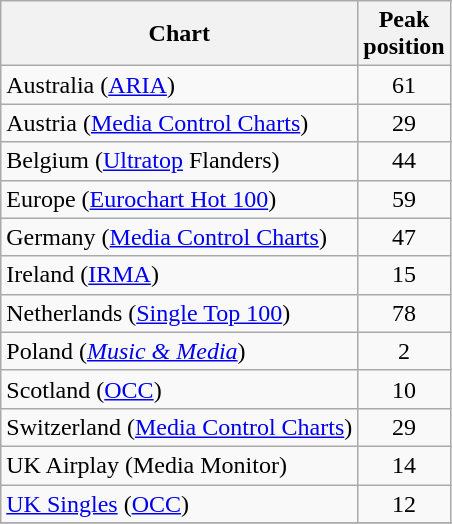<table class="wikitable sortable">
<tr>
<th align="left">Chart</th>
<th align="center">Peak<br>position</th>
</tr>
<tr>
<td align="left">Australia (<a href='#'>ARIA</a>)</td>
<td align="center">61</td>
</tr>
<tr>
<td align="left">Austria (<a href='#'>Media Control Charts</a>)</td>
<td align="center">29</td>
</tr>
<tr>
<td align="left">Belgium (<a href='#'>Ultratop</a> Flanders)</td>
<td align="center">44</td>
</tr>
<tr>
<td align="left">Europe (<a href='#'>Eurochart Hot 100</a>)</td>
<td align="center">59</td>
</tr>
<tr>
<td align="left">Germany (<a href='#'>Media Control Charts</a>)</td>
<td align="center">47</td>
</tr>
<tr>
<td align="left">Ireland (<a href='#'>IRMA</a>)</td>
<td align="center">15</td>
</tr>
<tr>
<td align="left">Netherlands (<a href='#'>Single Top 100</a>)</td>
<td align="center">78</td>
</tr>
<tr>
<td align="left">Poland (<em><a href='#'>Music & Media</a></em>)</td>
<td align="center">2</td>
</tr>
<tr>
<td align="left">Scotland (<a href='#'>OCC</a>)</td>
<td align="center">10</td>
</tr>
<tr>
<td align="left">Switzerland (<a href='#'>Media Control Charts</a>)</td>
<td align="center">29</td>
</tr>
<tr>
<td align="left">UK Airplay (Media Monitor)</td>
<td align="center">14</td>
</tr>
<tr>
<td align="left"><a href='#'>UK Singles</a> (<a href='#'>OCC</a>)</td>
<td align="center">12</td>
</tr>
<tr>
</tr>
</table>
